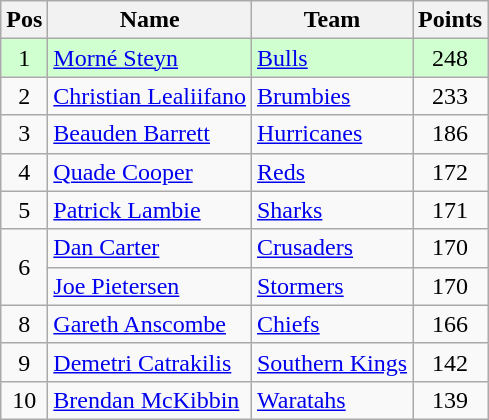<table class="wikitable">
<tr>
<th>Pos</th>
<th>Name</th>
<th>Team</th>
<th>Points</th>
</tr>
<tr style="background:#d0ffd0">
<td style="text-align:center">1</td>
<td><a href='#'>Morné Steyn</a></td>
<td><a href='#'>Bulls</a></td>
<td style="text-align:center">248</td>
</tr>
<tr>
<td style="text-align:center">2</td>
<td><a href='#'>Christian Lealiifano</a></td>
<td><a href='#'>Brumbies</a></td>
<td style="text-align:center">233</td>
</tr>
<tr>
<td style="text-align:center">3</td>
<td><a href='#'>Beauden Barrett</a></td>
<td><a href='#'>Hurricanes</a></td>
<td style="text-align:center">186</td>
</tr>
<tr>
<td style="text-align:center">4</td>
<td><a href='#'>Quade Cooper</a></td>
<td><a href='#'>Reds</a></td>
<td style="text-align:center">172</td>
</tr>
<tr>
<td style="text-align:center">5</td>
<td><a href='#'>Patrick Lambie</a></td>
<td><a href='#'>Sharks</a></td>
<td style="text-align:center">171</td>
</tr>
<tr>
<td rowspan="2" style="text-align:center">6</td>
<td><a href='#'>Dan Carter</a></td>
<td><a href='#'>Crusaders</a></td>
<td style="text-align:center">170</td>
</tr>
<tr>
<td><a href='#'>Joe Pietersen</a></td>
<td><a href='#'>Stormers</a></td>
<td style="text-align:center">170</td>
</tr>
<tr>
<td style="text-align:center">8</td>
<td><a href='#'>Gareth Anscombe</a></td>
<td><a href='#'>Chiefs</a></td>
<td style="text-align:center">166</td>
</tr>
<tr>
<td style="text-align:center">9</td>
<td><a href='#'>Demetri Catrakilis</a></td>
<td><a href='#'>Southern Kings</a></td>
<td style="text-align:center">142</td>
</tr>
<tr>
<td style="text-align:center">10</td>
<td><a href='#'>Brendan McKibbin</a></td>
<td><a href='#'>Waratahs</a></td>
<td style="text-align:center">139</td>
</tr>
</table>
